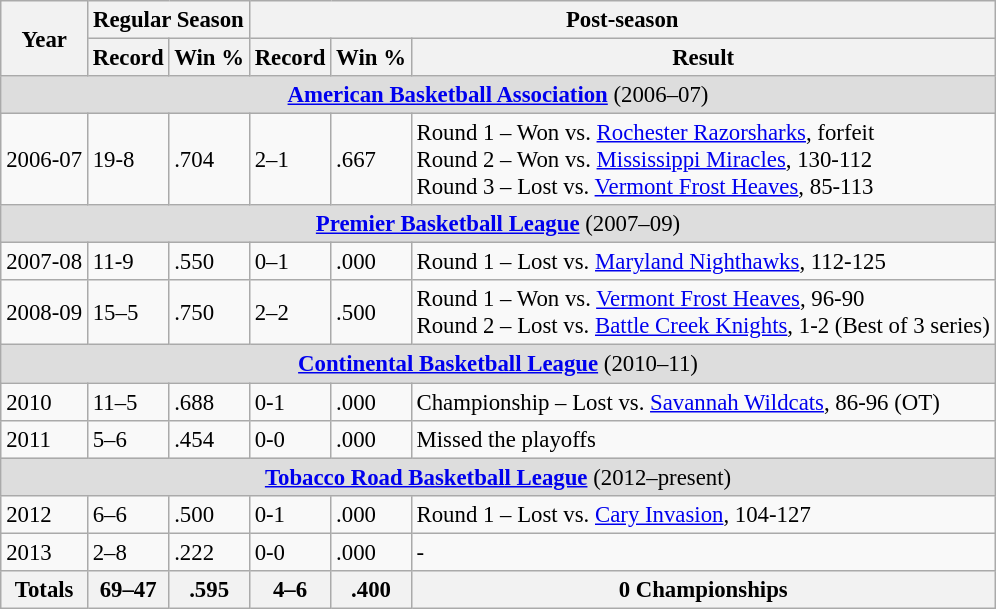<table class="wikitable" style="margin: 1em auto 1em auto; font-size: 95%; text-align:left;">
<tr>
<th rowspan="2">Year</th>
<th colspan="2">Regular Season</th>
<th colspan="6">Post-season</th>
</tr>
<tr>
<th>Record</th>
<th>Win %</th>
<th>Record</th>
<th>Win %</th>
<th>Result</th>
</tr>
<tr>
<td colspan="9" style="background:#DDDDDD;text-align:center;"><strong><a href='#'>American Basketball Association</a></strong> (2006–07)</td>
</tr>
<tr>
<td>2006-07</td>
<td>19-8</td>
<td>.704</td>
<td>2–1</td>
<td>.667</td>
<td>Round 1 – Won vs. <a href='#'>Rochester Razorsharks</a>, forfeit <br> Round 2 – Won vs. <a href='#'>Mississippi Miracles</a>, 130-112 <br> Round 3 – Lost vs. <a href='#'>Vermont Frost Heaves</a>, 85-113</td>
</tr>
<tr>
<td colspan="9" style="background:#DDDDDD;text-align:center;"><strong><a href='#'>Premier Basketball League</a></strong> (2007–09)</td>
</tr>
<tr>
<td>2007-08</td>
<td>11-9</td>
<td>.550</td>
<td>0–1</td>
<td>.000</td>
<td>Round 1 – Lost vs. <a href='#'>Maryland Nighthawks</a>, 112-125</td>
</tr>
<tr>
<td>2008-09</td>
<td>15–5</td>
<td>.750</td>
<td>2–2</td>
<td>.500</td>
<td>Round 1 – Won vs. <a href='#'>Vermont Frost Heaves</a>, 96-90 <br> Round 2 – Lost vs. <a href='#'>Battle Creek Knights</a>, 1-2 (Best of 3 series)</td>
</tr>
<tr>
<td colspan="9" style="background:#DDDDDD;text-align:center;"><strong><a href='#'>Continental Basketball League</a></strong> (2010–11)</td>
</tr>
<tr>
<td>2010</td>
<td>11–5</td>
<td>.688</td>
<td>0-1</td>
<td>.000</td>
<td>Championship – Lost vs. <a href='#'>Savannah Wildcats</a>, 86-96 (OT)</td>
</tr>
<tr>
<td>2011</td>
<td>5–6</td>
<td>.454</td>
<td>0-0</td>
<td>.000</td>
<td>Missed the playoffs</td>
</tr>
<tr>
<td colspan="9" style="background:#DDDDDD;text-align:center;"><strong><a href='#'>Tobacco Road Basketball League</a></strong> (2012–present)</td>
</tr>
<tr>
<td>2012</td>
<td>6–6</td>
<td>.500</td>
<td>0-1</td>
<td>.000</td>
<td>Round 1 – Lost vs. <a href='#'>Cary Invasion</a>, 104-127</td>
</tr>
<tr>
<td>2013</td>
<td>2–8</td>
<td>.222</td>
<td>0-0</td>
<td>.000</td>
<td>-</td>
</tr>
<tr>
<th>Totals</th>
<th>69–47</th>
<th>.595</th>
<th>4–6</th>
<th>.400</th>
<th><strong>0 Championships</strong></th>
</tr>
</table>
